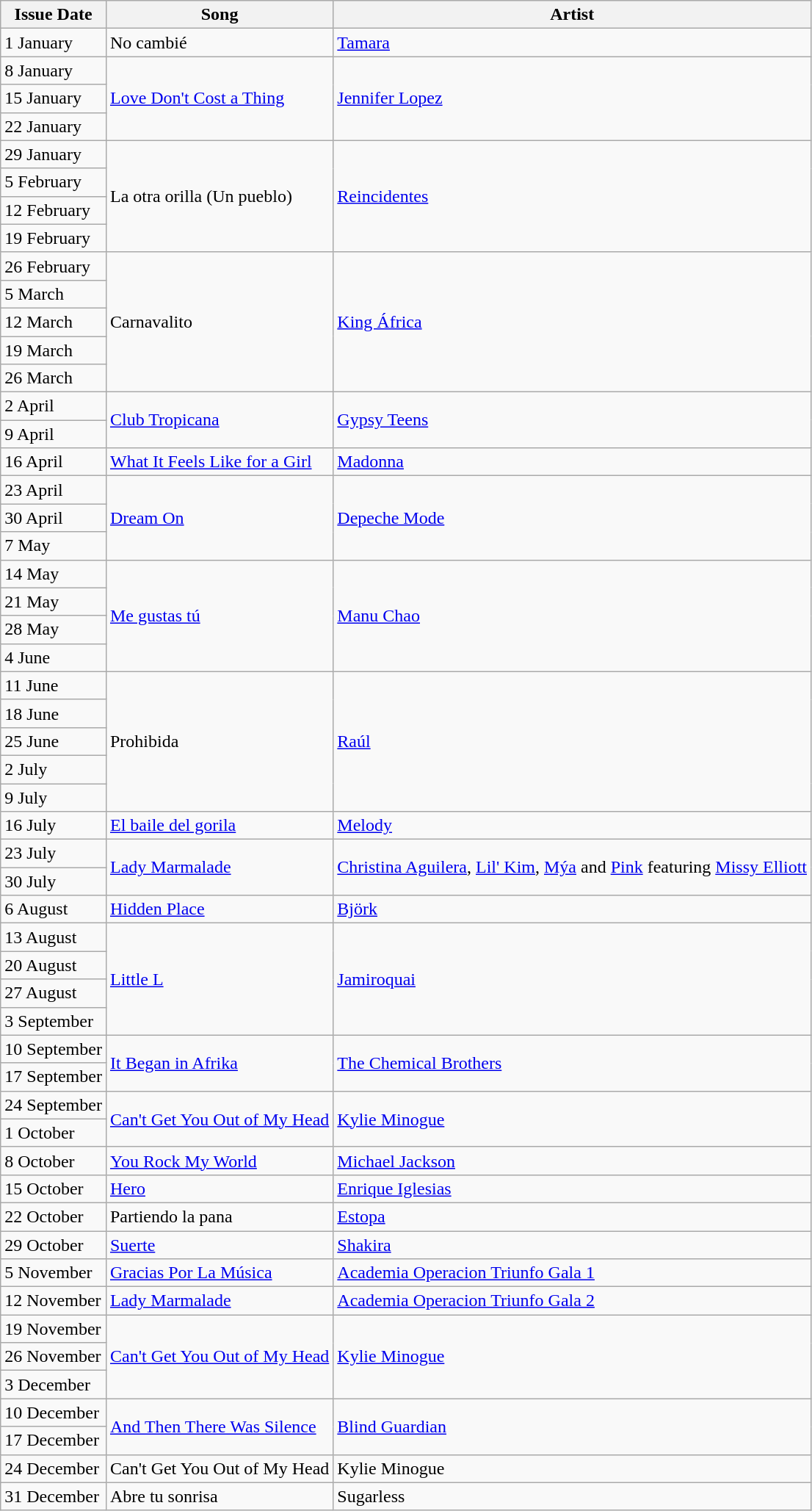<table class="wikitable">
<tr>
<th>Issue Date</th>
<th>Song</th>
<th>Artist</th>
</tr>
<tr>
<td>1 January</td>
<td>No cambié</td>
<td><a href='#'>Tamara</a></td>
</tr>
<tr>
<td>8 January</td>
<td rowspan=3><a href='#'>Love Don't Cost a Thing</a></td>
<td rowspan=3><a href='#'>Jennifer Lopez</a></td>
</tr>
<tr>
<td>15 January</td>
</tr>
<tr>
<td>22 January</td>
</tr>
<tr>
<td>29 January</td>
<td rowspan=4>La otra orilla (Un pueblo)</td>
<td rowspan=4><a href='#'>Reincidentes</a></td>
</tr>
<tr>
<td>5 February</td>
</tr>
<tr>
<td>12 February</td>
</tr>
<tr>
<td>19 February</td>
</tr>
<tr>
<td>26 February</td>
<td rowspan=5>Carnavalito</td>
<td rowspan=5><a href='#'>King África</a></td>
</tr>
<tr>
<td>5 March</td>
</tr>
<tr>
<td>12 March</td>
</tr>
<tr>
<td>19 March</td>
</tr>
<tr>
<td>26 March</td>
</tr>
<tr>
<td>2 April</td>
<td rowspan=2><a href='#'>Club Tropicana</a></td>
<td rowspan=2><a href='#'>Gypsy Teens</a></td>
</tr>
<tr>
<td>9 April</td>
</tr>
<tr>
<td>16 April</td>
<td><a href='#'>What It Feels Like for a Girl</a></td>
<td><a href='#'>Madonna</a></td>
</tr>
<tr>
<td>23 April</td>
<td rowspan=3><a href='#'>Dream On</a></td>
<td rowspan=3><a href='#'>Depeche Mode</a></td>
</tr>
<tr>
<td>30 April</td>
</tr>
<tr>
<td>7 May</td>
</tr>
<tr>
<td>14 May</td>
<td rowspan=4><a href='#'>Me gustas tú</a></td>
<td rowspan=4><a href='#'>Manu Chao</a></td>
</tr>
<tr>
<td>21 May</td>
</tr>
<tr>
<td>28 May</td>
</tr>
<tr>
<td>4 June</td>
</tr>
<tr>
<td>11 June</td>
<td rowspan=5>Prohibida</td>
<td rowspan=5><a href='#'>Raúl</a></td>
</tr>
<tr>
<td>18 June</td>
</tr>
<tr>
<td>25 June</td>
</tr>
<tr>
<td>2 July</td>
</tr>
<tr>
<td>9 July</td>
</tr>
<tr>
<td>16 July</td>
<td><a href='#'>El baile del gorila</a></td>
<td><a href='#'>Melody</a></td>
</tr>
<tr>
<td>23 July</td>
<td rowspan=2><a href='#'>Lady Marmalade</a></td>
<td rowspan=2><a href='#'>Christina Aguilera</a>, <a href='#'>Lil' Kim</a>, <a href='#'>Mýa</a> and <a href='#'>Pink</a> featuring <a href='#'>Missy Elliott</a></td>
</tr>
<tr>
<td>30 July</td>
</tr>
<tr>
<td>6 August</td>
<td><a href='#'>Hidden Place</a></td>
<td><a href='#'>Björk</a></td>
</tr>
<tr>
<td>13 August</td>
<td rowspan=4><a href='#'>Little L</a></td>
<td rowspan=4><a href='#'>Jamiroquai</a></td>
</tr>
<tr>
<td>20 August</td>
</tr>
<tr>
<td>27 August</td>
</tr>
<tr>
<td>3 September</td>
</tr>
<tr>
<td>10 September</td>
<td rowspan=2><a href='#'>It Began in Afrika</a></td>
<td rowspan=2><a href='#'>The Chemical Brothers</a></td>
</tr>
<tr>
<td>17 September</td>
</tr>
<tr>
<td>24 September</td>
<td rowspan=2><a href='#'>Can't Get You Out of My Head</a></td>
<td rowspan=2><a href='#'>Kylie Minogue</a></td>
</tr>
<tr>
<td>1 October</td>
</tr>
<tr>
<td>8 October</td>
<td><a href='#'>You Rock My World</a></td>
<td><a href='#'>Michael Jackson</a></td>
</tr>
<tr>
<td>15 October</td>
<td><a href='#'>Hero</a></td>
<td><a href='#'>Enrique Iglesias</a></td>
</tr>
<tr>
<td>22 October</td>
<td>Partiendo la pana</td>
<td><a href='#'>Estopa</a></td>
</tr>
<tr>
<td>29 October</td>
<td><a href='#'>Suerte</a></td>
<td><a href='#'>Shakira</a></td>
</tr>
<tr>
<td>5 November</td>
<td><a href='#'>Gracias Por La Música</a></td>
<td><a href='#'>Academia Operacion Triunfo Gala 1</a></td>
</tr>
<tr>
<td>12 November</td>
<td><a href='#'>Lady Marmalade</a></td>
<td><a href='#'>Academia Operacion Triunfo Gala 2</a></td>
</tr>
<tr>
<td>19 November</td>
<td rowspan=3><a href='#'>Can't Get You Out of My Head</a></td>
<td rowspan=3><a href='#'>Kylie Minogue</a></td>
</tr>
<tr>
<td>26 November</td>
</tr>
<tr>
<td>3 December</td>
</tr>
<tr>
<td>10 December</td>
<td rowspan=2><a href='#'>And Then There Was Silence</a></td>
<td rowspan=2><a href='#'>Blind Guardian</a></td>
</tr>
<tr>
<td>17 December</td>
</tr>
<tr>
<td>24 December</td>
<td>Can't Get You Out of My Head</td>
<td>Kylie Minogue</td>
</tr>
<tr>
<td>31 December</td>
<td>Abre tu sonrisa</td>
<td>Sugarless</td>
</tr>
</table>
